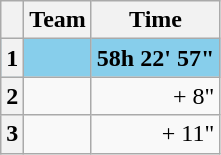<table class="wikitable">
<tr>
<th></th>
<th>Team</th>
<th>Time</th>
</tr>
<tr style="background:#87CEEB;">
<th>1</th>
<td><strong></strong></td>
<td align="right"><strong>58h 22' 57"</strong></td>
</tr>
<tr>
<th>2</th>
<td></td>
<td align="right">+ 8"</td>
</tr>
<tr>
<th>3</th>
<td></td>
<td align="right">+ 11"</td>
</tr>
</table>
